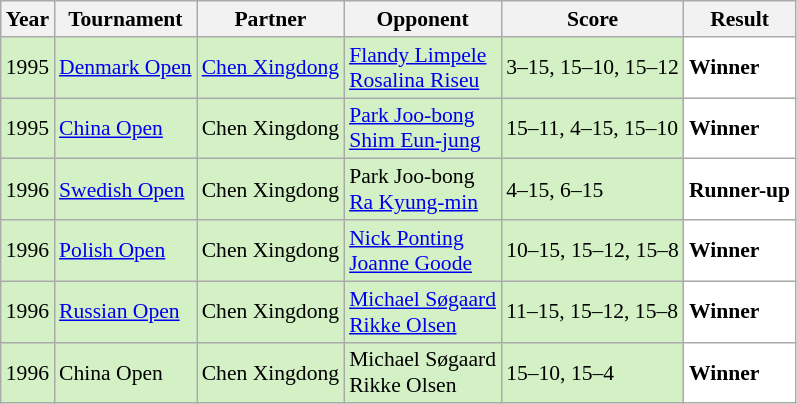<table class="sortable wikitable" style="font-size: 90%;">
<tr>
<th>Year</th>
<th>Tournament</th>
<th>Partner</th>
<th>Opponent</th>
<th>Score</th>
<th>Result</th>
</tr>
<tr style="background:#D4F1C5">
<td align="center">1995</td>
<td align="left"><a href='#'>Denmark Open</a></td>
<td align="left"> <a href='#'>Chen Xingdong</a></td>
<td align="left"> <a href='#'>Flandy Limpele</a> <br>  <a href='#'>Rosalina Riseu</a></td>
<td align="left">3–15, 15–10, 15–12</td>
<td style="text-align:left; background:white"> <strong>Winner</strong></td>
</tr>
<tr style="background:#D4F1C5">
<td align="center">1995</td>
<td align="left"><a href='#'>China Open</a></td>
<td align="left"> Chen Xingdong</td>
<td align="left"> <a href='#'>Park Joo-bong</a> <br>  <a href='#'>Shim Eun-jung</a></td>
<td align="left">15–11, 4–15, 15–10</td>
<td style="text-align:left; background:white"> <strong>Winner</strong></td>
</tr>
<tr style="background:#D4F1C5">
<td align="center">1996</td>
<td align="left"><a href='#'>Swedish Open</a></td>
<td align="left"> Chen Xingdong</td>
<td align="left"> Park Joo-bong <br>  <a href='#'>Ra Kyung-min</a></td>
<td align="left">4–15, 6–15</td>
<td style="text-align:left; background:white"> <strong>Runner-up</strong></td>
</tr>
<tr style="background:#D4F1C5">
<td align="center">1996</td>
<td align="left"><a href='#'>Polish Open</a></td>
<td align="left"> Chen Xingdong</td>
<td align="left"> <a href='#'>Nick Ponting</a> <br>  <a href='#'>Joanne Goode</a></td>
<td align="left">10–15, 15–12, 15–8</td>
<td style="text-align:left; background:white"> <strong>Winner</strong></td>
</tr>
<tr style="background:#D4F1C5">
<td align="center">1996</td>
<td align="left"><a href='#'>Russian Open</a></td>
<td align="left"> Chen Xingdong</td>
<td align="left"> <a href='#'>Michael Søgaard</a> <br>  <a href='#'>Rikke Olsen</a></td>
<td align="left">11–15, 15–12, 15–8</td>
<td style="text-align:left; background:white"> <strong>Winner</strong></td>
</tr>
<tr style="background:#D4F1C5">
<td align="center">1996</td>
<td align="left">China Open</td>
<td align="left"> Chen Xingdong</td>
<td align="left"> Michael Søgaard<br>  Rikke Olsen</td>
<td align="left">15–10, 15–4</td>
<td style="text-align:left; background:white"> <strong>Winner</strong></td>
</tr>
</table>
